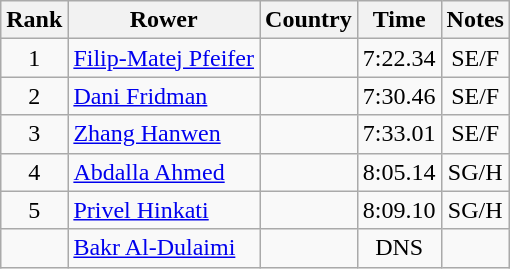<table class="wikitable" style="text-align:center">
<tr>
<th>Rank</th>
<th>Rower</th>
<th>Country</th>
<th>Time</th>
<th>Notes</th>
</tr>
<tr>
<td>1</td>
<td align="left"><a href='#'>Filip-Matej Pfeifer</a></td>
<td align="left"></td>
<td>7:22.34</td>
<td>SE/F</td>
</tr>
<tr>
<td>2</td>
<td align="left"><a href='#'>Dani Fridman</a></td>
<td align="left"></td>
<td>7:30.46</td>
<td>SE/F</td>
</tr>
<tr>
<td>3</td>
<td align="left"><a href='#'>Zhang Hanwen</a></td>
<td align="left"></td>
<td>7:33.01</td>
<td>SE/F</td>
</tr>
<tr>
<td>4</td>
<td align="left"><a href='#'>Abdalla Ahmed</a></td>
<td align="left"></td>
<td>8:05.14</td>
<td>SG/H</td>
</tr>
<tr>
<td>5</td>
<td align="left"><a href='#'>Privel Hinkati</a></td>
<td align="left"></td>
<td>8:09.10</td>
<td>SG/H</td>
</tr>
<tr>
<td></td>
<td align="left"><a href='#'>Bakr Al-Dulaimi</a></td>
<td align="left"></td>
<td>DNS</td>
<td></td>
</tr>
</table>
